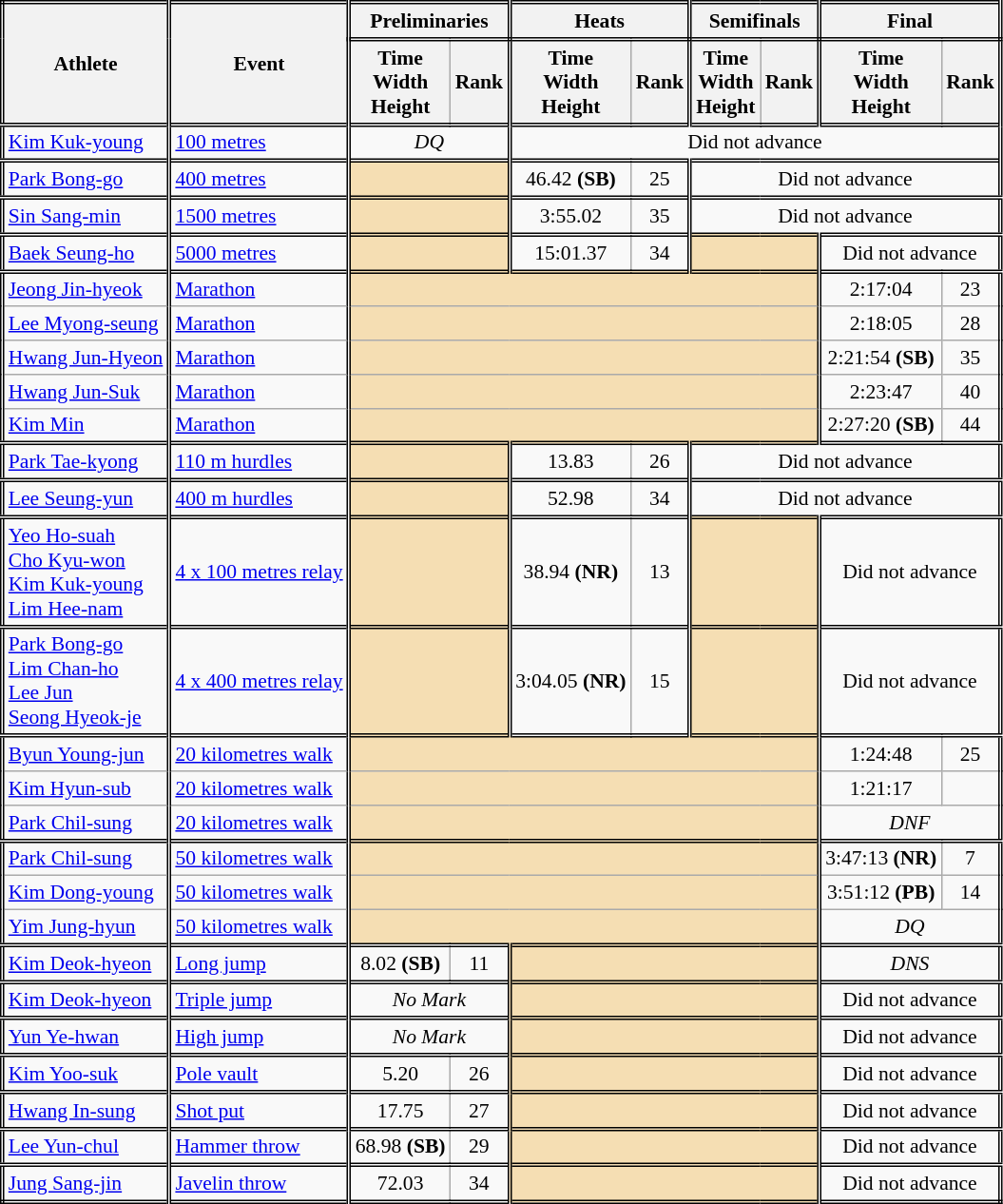<table class=wikitable style="font-size:90%; border: double;">
<tr>
<th rowspan="2" style="border-right:double">Athlete</th>
<th rowspan="2" style="border-right:double">Event</th>
<th colspan="2" style="border-right:double; border-bottom:double;">Preliminaries</th>
<th colspan="2" style="border-right:double; border-bottom:double;">Heats</th>
<th colspan="2" style="border-right:double; border-bottom:double;">Semifinals</th>
<th colspan="2" style="border-right:double; border-bottom:double;">Final</th>
</tr>
<tr>
<th>Time<br>Width<br>Height</th>
<th style="border-right:double">Rank</th>
<th>Time<br>Width<br>Height</th>
<th style="border-right:double">Rank</th>
<th>Time<br>Width<br>Height</th>
<th style="border-right:double">Rank</th>
<th>Time<br>Width<br>Height</th>
<th style="border-right:double">Rank</th>
</tr>
<tr style="border-top: double;">
<td style="border-right:double"><a href='#'>Kim Kuk-young</a></td>
<td style="border-right:double"><a href='#'>100 metres</a></td>
<td style="border-right:double" colspan="2" align="center"><em>DQ</em></td>
<td style="border-right:double" colspan="6" align="center">Did not advance</td>
</tr>
<tr style="border-top: double;">
<td style="border-right:double"><a href='#'>Park Bong-go</a></td>
<td style="border-right:double"><a href='#'>400 metres</a></td>
<td style="border-right:double" colspan= 2 bgcolor="wheat"></td>
<td align=center>46.42 <strong>(SB)</strong></td>
<td align=center style="border-right:double">25</td>
<td align=center colspan=4>Did not advance</td>
</tr>
<tr style="border-top: double;">
<td style="border-right:double"><a href='#'>Sin Sang-min</a></td>
<td style="border-right:double"><a href='#'>1500 metres</a></td>
<td style="border-right:double" colspan= 2 bgcolor="wheat"></td>
<td align=center>3:55.02</td>
<td align=center style="border-right:double">35</td>
<td align=center colspan=4>Did not advance</td>
</tr>
<tr style="border-top: double;">
<td style="border-right:double"><a href='#'>Baek Seung-ho</a></td>
<td style="border-right:double"><a href='#'>5000 metres</a></td>
<td style="border-right:double" colspan= 2 bgcolor="wheat"></td>
<td align=center>15:01.37</td>
<td align=center style="border-right:double">34</td>
<td style="border-right:double" colspan= 2 bgcolor="wheat"></td>
<td align=center colspan=2>Did not advance</td>
</tr>
<tr style="border-top: double;">
<td style="border-right:double"><a href='#'>Jeong Jin-hyeok</a></td>
<td style="border-right:double"><a href='#'>Marathon</a></td>
<td style="border-right:double" colspan= 6 bgcolor="wheat"></td>
<td align=center>2:17:04</td>
<td align=center>23</td>
</tr>
<tr>
<td style="border-right:double"><a href='#'>Lee Myong-seung</a></td>
<td style="border-right:double"><a href='#'>Marathon</a></td>
<td style="border-right:double" colspan= 6 bgcolor="wheat"></td>
<td align=center>2:18:05</td>
<td align=center>28</td>
</tr>
<tr>
<td style="border-right:double"><a href='#'>Hwang Jun-Hyeon</a></td>
<td style="border-right:double"><a href='#'>Marathon</a></td>
<td style="border-right:double" colspan= 6 bgcolor="wheat"></td>
<td align=center>2:21:54 <strong>(SB)</strong></td>
<td align=center>35</td>
</tr>
<tr>
<td style="border-right:double"><a href='#'>Hwang Jun-Suk</a></td>
<td style="border-right:double"><a href='#'>Marathon</a></td>
<td style="border-right:double" colspan= 6 bgcolor="wheat"></td>
<td align=center>2:23:47</td>
<td align=center>40</td>
</tr>
<tr>
<td style="border-right:double"><a href='#'>Kim Min</a></td>
<td style="border-right:double"><a href='#'>Marathon</a></td>
<td style="border-right:double" colspan= 6 bgcolor="wheat"></td>
<td align=center>2:27:20 <strong>(SB)</strong></td>
<td align=center>44</td>
</tr>
<tr style="border-top: double;">
<td style="border-right:double"><a href='#'>Park Tae-kyong</a></td>
<td style="border-right:double"><a href='#'>110 m hurdles</a></td>
<td style="border-right:double" colspan= 2 bgcolor="wheat"></td>
<td align=center>13.83</td>
<td align=center style="border-right:double">26</td>
<td colspan=4 align=center>Did not advance</td>
</tr>
<tr style="border-top: double;">
<td style="border-right:double"><a href='#'>Lee Seung-yun</a></td>
<td style="border-right:double"><a href='#'>400 m hurdles</a></td>
<td style="border-right:double" colspan= 2 bgcolor="wheat"></td>
<td align=center>52.98</td>
<td align=center style="border-right:double">34</td>
<td colspan=4 align=center>Did not advance</td>
</tr>
<tr style="border-top: double;">
<td style="border-right:double"><a href='#'>Yeo Ho-suah</a><br><a href='#'>Cho Kyu-won</a><br><a href='#'>Kim Kuk-young</a><br><a href='#'>Lim Hee-nam</a><br></td>
<td style="border-right:double"><a href='#'>4 x 100 metres relay</a></td>
<td style="border-right:double" colspan= 2 bgcolor="wheat"></td>
<td align=center>38.94 <strong>(NR)</strong></td>
<td align=center style="border-right:double">13</td>
<td style="border-right:double" colspan= 2 bgcolor="wheat"></td>
<td colspan="2" align=center>Did not advance</td>
</tr>
<tr style="border-top: double;">
<td style="border-right:double"><a href='#'>Park Bong-go</a><br><a href='#'>Lim Chan-ho</a><br><a href='#'>Lee Jun</a><br><a href='#'>Seong Hyeok-je</a><br></td>
<td style="border-right:double"><a href='#'>4 x 400 metres relay</a></td>
<td style="border-right:double" colspan= 2 bgcolor="wheat"></td>
<td align=center>3:04.05 <strong>(NR)</strong></td>
<td align=center style="border-right:double">15</td>
<td style="border-right:double" colspan= 2 bgcolor="wheat"></td>
<td colspan="2" align=center>Did not advance</td>
</tr>
<tr style="border-top: double;">
<td style="border-right:double"><a href='#'>Byun Young-jun</a></td>
<td style="border-right:double"><a href='#'>20 kilometres walk</a></td>
<td style="border-right:double" colspan= 6 bgcolor="wheat"></td>
<td align=center>1:24:48</td>
<td align=center>25</td>
</tr>
<tr>
<td style="border-right:double"><a href='#'>Kim Hyun-sub</a></td>
<td style="border-right:double"><a href='#'>20 kilometres walk</a></td>
<td style="border-right:double" colspan= 6 bgcolor="wheat"></td>
<td align=center>1:21:17</td>
<td align=center></td>
</tr>
<tr>
<td style="border-right:double"><a href='#'>Park Chil-sung</a></td>
<td style="border-right:double"><a href='#'>20 kilometres walk</a></td>
<td style="border-right:double" colspan= 6 bgcolor="wheat"></td>
<td align=center colspan=2><em>DNF</em></td>
</tr>
<tr style="border-top: double;">
<td style="border-right:double"><a href='#'>Park Chil-sung</a></td>
<td style="border-right:double"><a href='#'>50 kilometres walk</a></td>
<td style="border-right:double" colspan= 6 bgcolor="wheat"></td>
<td align=center>3:47:13 <strong>(NR)</strong></td>
<td align=center>7</td>
</tr>
<tr>
<td style="border-right:double"><a href='#'>Kim Dong-young</a></td>
<td style="border-right:double"><a href='#'>50 kilometres walk</a></td>
<td style="border-right:double" colspan= 6 bgcolor="wheat"></td>
<td align=center>3:51:12 <strong>(PB)</strong></td>
<td align=center>14</td>
</tr>
<tr>
<td style="border-right:double"><a href='#'>Yim Jung-hyun</a></td>
<td style="border-right:double"><a href='#'>50 kilometres walk</a></td>
<td style="border-right:double" colspan= 6 bgcolor="wheat"></td>
<td align=center colspan=2><em>DQ</em></td>
</tr>
<tr style="border-top: double;">
<td style="border-right:double"><a href='#'>Kim Deok-hyeon</a></td>
<td style="border-right:double"><a href='#'>Long jump</a></td>
<td align=center>8.02 <strong>(SB)</strong></td>
<td align=center style="border-right:double">11</td>
<td style="border-right:double" colspan= 4 bgcolor="wheat"></td>
<td align=center colspan=2><em>DNS</em></td>
</tr>
<tr style="border-top: double;">
<td style="border-right:double"><a href='#'>Kim Deok-hyeon</a></td>
<td style="border-right:double"><a href='#'>Triple jump</a></td>
<td align=center colspan=2 style="border-right:double"><em>No Mark</em></td>
<td style="border-right:double" colspan= 4  bgcolor="wheat"></td>
<td align=center colspan=2>Did not advance</td>
</tr>
<tr style="border-top: double;">
<td style="border-right:double"><a href='#'>Yun Ye-hwan</a></td>
<td style="border-right:double"><a href='#'>High jump</a></td>
<td align=center colspan=2 style="border-right:double"><em>No Mark</em></td>
<td style="border-right:double" colspan= 4 bgcolor="wheat"></td>
<td align=center colspan=2>Did not advance</td>
</tr>
<tr style="border-top: double;">
<td style="border-right:double"><a href='#'>Kim Yoo-suk</a></td>
<td style="border-right:double"><a href='#'>Pole vault</a></td>
<td align=center>5.20</td>
<td align=center style="border-right:double">26</td>
<td style="border-right:double" colspan= 4 bgcolor="wheat"></td>
<td align=center colspan= 2>Did not advance</td>
</tr>
<tr style="border-top: double;">
<td style="border-right:double"><a href='#'>Hwang In-sung</a></td>
<td style="border-right:double"><a href='#'>Shot put</a></td>
<td align=center>17.75</td>
<td align=center style="border-right:double">27</td>
<td style="border-right:double" colspan= 4 bgcolor="wheat"></td>
<td colspan="2" align=center>Did not advance</td>
</tr>
<tr style="border-top: double;">
<td style="border-right:double"><a href='#'>Lee Yun-chul</a></td>
<td style="border-right:double"><a href='#'>Hammer throw</a></td>
<td align=center>68.98 <strong>(SB) </strong></td>
<td align=center style="border-right:double">29</td>
<td style="border-right:double" colspan= 4 bgcolor="wheat"></td>
<td align=center colspan= 2>Did not advance</td>
</tr>
<tr style="border-top: double;">
<td style="border-right:double"><a href='#'>Jung Sang-jin</a></td>
<td style="border-right:double"><a href='#'>Javelin throw</a></td>
<td align=center>72.03</td>
<td align=center style="border-right:double">34</td>
<td style="border-right:double" colspan= 4 bgcolor="wheat"></td>
<td align=center colspan= 2>Did not advance</td>
</tr>
</table>
